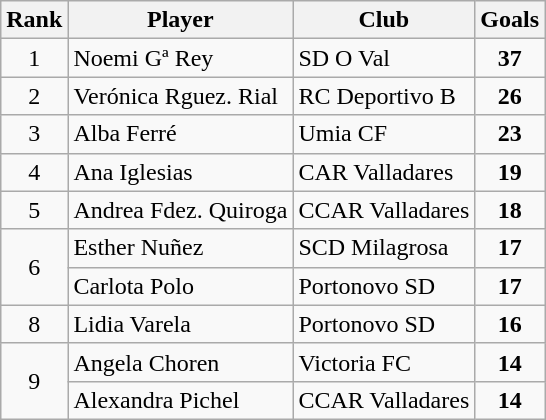<table class="wikitable" style="text-align:center">
<tr>
<th>Rank</th>
<th>Player</th>
<th>Club</th>
<th>Goals</th>
</tr>
<tr>
<td>1</td>
<td align="left">Noemi Gª Rey</td>
<td align="left">SD O Val</td>
<td><strong>37</strong></td>
</tr>
<tr>
<td>2</td>
<td align="left">Verónica Rguez. Rial</td>
<td align="left">RC Deportivo B</td>
<td><strong>26</strong></td>
</tr>
<tr>
<td>3</td>
<td align="left">Alba Ferré</td>
<td align="left">Umia CF</td>
<td><strong>23</strong></td>
</tr>
<tr>
<td>4</td>
<td align="left">Ana Iglesias</td>
<td align="left">CAR Valladares</td>
<td><strong>19</strong></td>
</tr>
<tr>
<td>5</td>
<td align="left">Andrea Fdez. Quiroga</td>
<td align="left">CCAR Valladares</td>
<td><strong>18</strong></td>
</tr>
<tr>
<td rowspan="2">6</td>
<td align="left">Esther Nuñez</td>
<td align="left">SCD Milagrosa</td>
<td><strong>17</strong></td>
</tr>
<tr>
<td align="left">Carlota Polo</td>
<td align="left">Portonovo SD</td>
<td><strong>17</strong></td>
</tr>
<tr>
<td>8</td>
<td align="left">Lidia Varela</td>
<td align="left">Portonovo SD</td>
<td><strong>16</strong></td>
</tr>
<tr>
<td rowspan="2">9</td>
<td align="left">Angela Choren</td>
<td align="left">Victoria FC</td>
<td><strong>14</strong></td>
</tr>
<tr>
<td align="left">Alexandra Pichel</td>
<td align="left">CCAR Valladares</td>
<td><strong>14</strong></td>
</tr>
</table>
